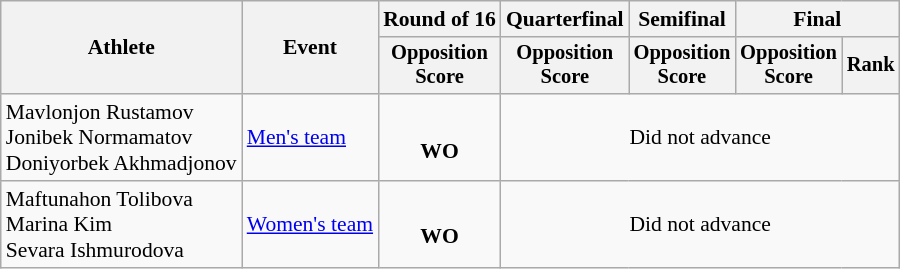<table class=wikitable style=font-size:90%;text-align:center>
<tr>
<th rowspan=2>Athlete</th>
<th rowspan=2>Event</th>
<th>Round of 16</th>
<th>Quarterfinal</th>
<th>Semifinal</th>
<th colspan=2>Final</th>
</tr>
<tr style=font-size:95%>
<th>Opposition<br>Score</th>
<th>Opposition<br>Score</th>
<th>Opposition<br>Score</th>
<th>Opposition<br>Score</th>
<th>Rank</th>
</tr>
<tr>
<td align=left>Mavlonjon Rustamov<br>Jonibek Normamatov<br>Doniyorbek Akhmadjonov</td>
<td align=left><a href='#'>Men's team</a></td>
<td><br><strong>WO</strong></td>
<td colspan=4>Did not advance</td>
</tr>
<tr>
<td align=left>Maftunahon Tolibova<br>Marina Kim<br>Sevara Ishmurodova</td>
<td align=left><a href='#'>Women's team</a></td>
<td><br><strong>WO</strong></td>
<td colspan=4>Did not advance</td>
</tr>
</table>
